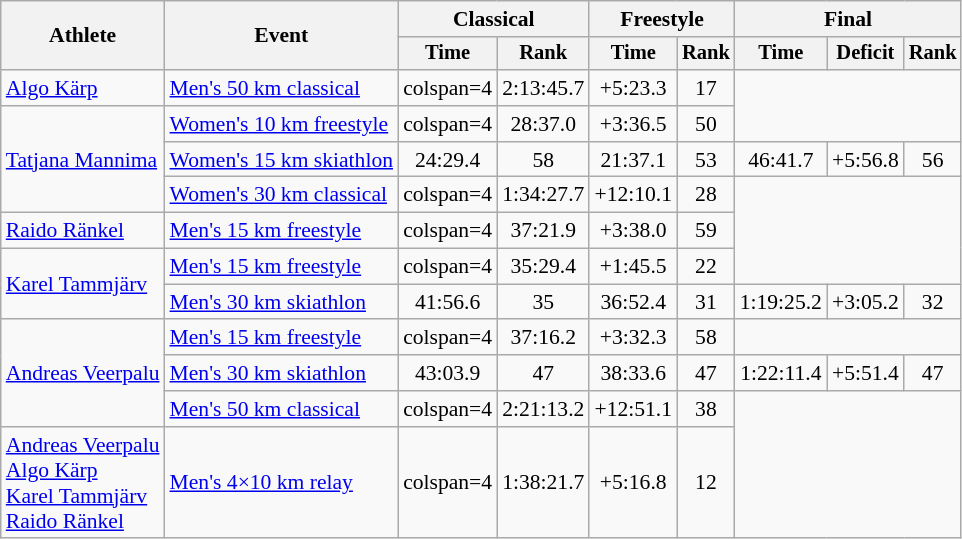<table class="wikitable" style="font-size:90%">
<tr>
<th rowspan=2>Athlete</th>
<th rowspan=2>Event</th>
<th colspan=2>Classical</th>
<th colspan=2>Freestyle</th>
<th colspan=3>Final</th>
</tr>
<tr style="font-size: 95%">
<th>Time</th>
<th>Rank</th>
<th>Time</th>
<th>Rank</th>
<th>Time</th>
<th>Deficit</th>
<th>Rank</th>
</tr>
<tr align=center>
<td align=left><a href='#'>Algo Kärp</a></td>
<td align=left><a href='#'>Men's 50 km classical</a></td>
<td>colspan=4 </td>
<td>2:13:45.7</td>
<td>+5:23.3</td>
<td>17</td>
</tr>
<tr align=center>
<td align=left rowspan=3><a href='#'>Tatjana Mannima</a></td>
<td align=left><a href='#'>Women's 10 km freestyle</a></td>
<td>colspan=4 </td>
<td>28:37.0</td>
<td>+3:36.5</td>
<td>50</td>
</tr>
<tr align=center>
<td align=left><a href='#'>Women's 15 km skiathlon</a></td>
<td>24:29.4</td>
<td>58</td>
<td>21:37.1</td>
<td>53</td>
<td>46:41.7</td>
<td>+5:56.8</td>
<td>56</td>
</tr>
<tr align=center>
<td align=left><a href='#'>Women's 30 km classical</a></td>
<td>colspan=4 </td>
<td>1:34:27.7</td>
<td>+12:10.1</td>
<td>28</td>
</tr>
<tr align=center>
<td align=left><a href='#'>Raido Ränkel</a></td>
<td align=left><a href='#'>Men's 15 km freestyle</a></td>
<td>colspan=4 </td>
<td>37:21.9</td>
<td>+3:38.0</td>
<td>59</td>
</tr>
<tr align=center>
<td align=left rowspan=2><a href='#'>Karel Tammjärv</a></td>
<td align=left><a href='#'>Men's 15 km freestyle</a></td>
<td>colspan=4 </td>
<td>35:29.4</td>
<td>+1:45.5</td>
<td>22</td>
</tr>
<tr align=center>
<td align=left><a href='#'>Men's 30 km skiathlon</a></td>
<td>41:56.6</td>
<td>35</td>
<td>36:52.4</td>
<td>31</td>
<td>1:19:25.2</td>
<td>+3:05.2</td>
<td>32</td>
</tr>
<tr align=center>
<td align=left rowspan=3><a href='#'>Andreas Veerpalu</a></td>
<td align=left><a href='#'>Men's 15 km freestyle</a></td>
<td>colspan=4 </td>
<td>37:16.2</td>
<td>+3:32.3</td>
<td>58</td>
</tr>
<tr align=center>
<td align=left><a href='#'>Men's 30 km skiathlon</a></td>
<td>43:03.9</td>
<td>47</td>
<td>38:33.6</td>
<td>47</td>
<td>1:22:11.4</td>
<td>+5:51.4</td>
<td>47</td>
</tr>
<tr align=center>
<td align=left><a href='#'>Men's 50 km classical</a></td>
<td>colspan=4 </td>
<td>2:21:13.2</td>
<td>+12:51.1</td>
<td>38</td>
</tr>
<tr align=center>
<td align=left><a href='#'>Andreas Veerpalu</a><br><a href='#'>Algo Kärp</a><br><a href='#'>Karel Tammjärv</a><br><a href='#'>Raido Ränkel</a></td>
<td align=left><a href='#'>Men's 4×10 km relay</a></td>
<td>colspan=4 </td>
<td>1:38:21.7</td>
<td>+5:16.8</td>
<td>12</td>
</tr>
</table>
